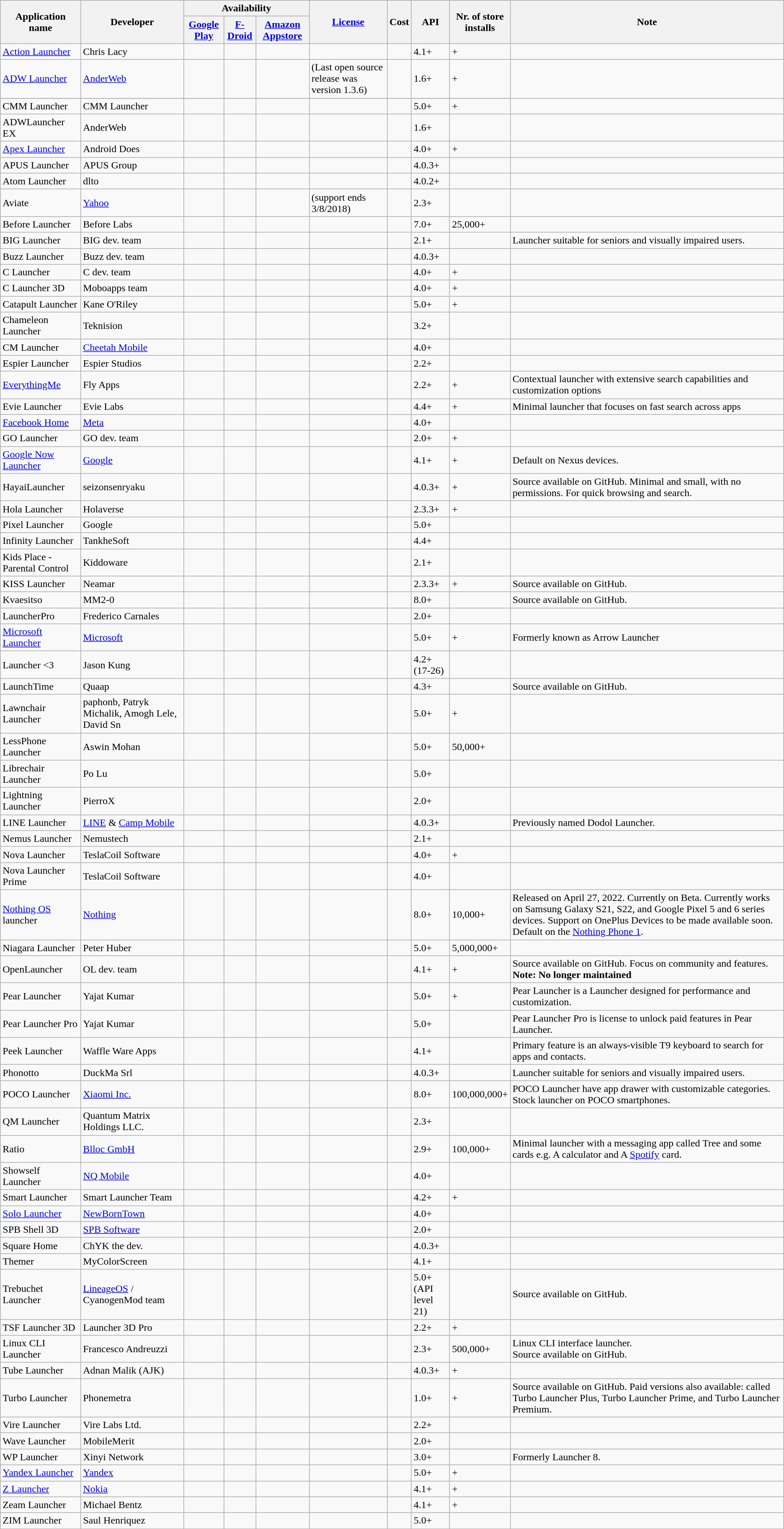<table class="wikitable sortable">
<tr>
<th rowspan="2">Application name</th>
<th rowspan="2">Developer</th>
<th colspan="3">Availability</th>
<th rowspan="2"><a href='#'>License</a></th>
<th rowspan="2">Cost</th>
<th rowspan="2">API</th>
<th rowspan="2">Nr. of store<br>installs</th>
<th rowspan="2">Note</th>
</tr>
<tr>
<th><a href='#'>Google Play</a></th>
<th><a href='#'>F-Droid</a></th>
<th><a href='#'>Amazon Appstore</a></th>
</tr>
<tr>
<td><a href='#'>Action Launcher</a></td>
<td>Chris Lacy</td>
<td></td>
<td></td>
<td></td>
<td></td>
<td></td>
<td>4.1+</td>
<td>+</td>
<td></td>
</tr>
<tr>
<td><a href='#'>ADW Launcher</a></td>
<td><a href='#'>AnderWeb</a></td>
<td></td>
<td></td>
<td></td>
<td> (Last open source release was version 1.3.6)</td>
<td></td>
<td>1.6+</td>
<td>+</td>
<td></td>
</tr>
<tr>
</tr>
<tr>
<td>CMM Launcher</td>
<td>CMM Launcher</td>
<td></td>
<td></td>
<td></td>
<td></td>
<td></td>
<td>5.0+</td>
<td>+</td>
</tr>
<tr>
<td>ADWLauncher EX</td>
<td>AnderWeb</td>
<td></td>
<td></td>
<td></td>
<td></td>
<td></td>
<td>1.6+</td>
<td></td>
<td></td>
</tr>
<tr>
<td><a href='#'>Apex Launcher</a></td>
<td>Android Does</td>
<td></td>
<td></td>
<td></td>
<td></td>
<td></td>
<td>4.0+</td>
<td>+</td>
<td></td>
</tr>
<tr>
<td>APUS Launcher</td>
<td>APUS Group</td>
<td></td>
<td></td>
<td></td>
<td></td>
<td></td>
<td>4.0.3+</td>
<td></td>
<td></td>
</tr>
<tr>
<td>Atom Launcher</td>
<td>dlto</td>
<td></td>
<td></td>
<td></td>
<td></td>
<td></td>
<td>4.0.2+</td>
<td></td>
<td></td>
</tr>
<tr>
<td>Aviate</td>
<td><a href='#'>Yahoo</a></td>
<td></td>
<td></td>
<td></td>
<td> (support ends 3/8/2018)</td>
<td></td>
<td>2.3+</td>
<td></td>
<td></td>
</tr>
<tr>
<td>Before Launcher</td>
<td>Before Labs</td>
<td></td>
<td></td>
<td></td>
<td></td>
<td></td>
<td>7.0+</td>
<td>25,000+</td>
<td></td>
</tr>
<tr>
<td>BIG Launcher</td>
<td>BIG dev. team</td>
<td></td>
<td></td>
<td></td>
<td></td>
<td></td>
<td>2.1+</td>
<td></td>
<td>Launcher suitable for seniors and visually impaired users.</td>
</tr>
<tr>
<td>Buzz Launcher</td>
<td>Buzz dev. team</td>
<td></td>
<td></td>
<td></td>
<td></td>
<td></td>
<td>4.0.3+</td>
<td></td>
<td></td>
</tr>
<tr>
<td>C Launcher</td>
<td>C dev. team</td>
<td></td>
<td></td>
<td></td>
<td></td>
<td></td>
<td>4.0+</td>
<td>+</td>
<td></td>
</tr>
<tr>
<td>C Launcher 3D</td>
<td>Moboapps team</td>
<td></td>
<td></td>
<td></td>
<td></td>
<td></td>
<td>4.0+</td>
<td>+</td>
<td></td>
</tr>
<tr>
<td>Catapult Launcher</td>
<td>Kane O'Riley</td>
<td></td>
<td></td>
<td></td>
<td></td>
<td></td>
<td>5.0+</td>
<td>+</td>
<td></td>
</tr>
<tr>
<td>Chameleon Launcher</td>
<td>Teknision</td>
<td></td>
<td></td>
<td></td>
<td></td>
<td></td>
<td>3.2+</td>
<td></td>
<td></td>
</tr>
<tr>
<td>CM Launcher</td>
<td><a href='#'>Cheetah Mobile</a></td>
<td></td>
<td></td>
<td></td>
<td></td>
<td></td>
<td>4.0+</td>
<td></td>
<td></td>
</tr>
<tr>
<td>Espier Launcher</td>
<td>Espier Studios</td>
<td></td>
<td></td>
<td></td>
<td></td>
<td></td>
<td>2.2+</td>
<td></td>
<td></td>
</tr>
<tr>
<td><a href='#'>EverythingMe</a></td>
<td>Fly Apps</td>
<td></td>
<td></td>
<td></td>
<td></td>
<td></td>
<td>2.2+</td>
<td>+</td>
<td>Contextual launcher with extensive search capabilities and customization options</td>
</tr>
<tr>
<td>Evie Launcher</td>
<td>Evie Labs</td>
<td></td>
<td></td>
<td></td>
<td></td>
<td></td>
<td>4.4+</td>
<td>+</td>
<td> Minimal launcher that focuses on fast search across apps</td>
</tr>
<tr>
<td><a href='#'>Facebook Home</a></td>
<td><a href='#'>Meta</a></td>
<td></td>
<td></td>
<td></td>
<td></td>
<td></td>
<td>4.0+</td>
<td></td>
<td></td>
</tr>
<tr>
<td>GO Launcher</td>
<td>GO dev. team</td>
<td></td>
<td></td>
<td></td>
<td></td>
<td></td>
<td>2.0+</td>
<td>+</td>
<td></td>
</tr>
<tr>
<td><a href='#'>Google Now Launcher</a></td>
<td><a href='#'>Google</a></td>
<td></td>
<td></td>
<td></td>
<td></td>
<td></td>
<td>4.1+</td>
<td>+</td>
<td> Default on Nexus devices.</td>
</tr>
<tr>
<td>HayaiLauncher</td>
<td>seizonsenryaku</td>
<td></td>
<td></td>
<td></td>
<td></td>
<td></td>
<td>4.0.3+</td>
<td>+</td>
<td>Source available on GitHub. Minimal and small, with no permissions. For quick browsing and search.</td>
</tr>
<tr>
<td>Hola Launcher</td>
<td>Holaverse</td>
<td></td>
<td></td>
<td></td>
<td></td>
<td></td>
<td>2.3.3+</td>
<td>+</td>
<td></td>
</tr>
<tr>
<td>Pixel Launcher</td>
<td>Google</td>
<td></td>
<td></td>
<td></td>
<td></td>
<td></td>
<td>5.0+</td>
<td></td>
<td></td>
</tr>
<tr>
<td>Infinity Launcher</td>
<td>TankheSoft</td>
<td></td>
<td></td>
<td></td>
<td></td>
<td></td>
<td>4.4+</td>
<td></td>
<td></td>
</tr>
<tr>
<td>Kids Place - Parental Control</td>
<td>Kiddoware</td>
<td></td>
<td></td>
<td></td>
<td></td>
<td></td>
<td>2.1+</td>
<td></td>
<td></td>
</tr>
<tr>
<td>KISS Launcher</td>
<td>Neamar</td>
<td></td>
<td></td>
<td></td>
<td></td>
<td></td>
<td>2.3.3+</td>
<td>+</td>
<td> Source available on GitHub.</td>
</tr>
<tr>
<td>Kvaesitso</td>
<td>MM2-0</td>
<td></td>
<td></td>
<td></td>
<td></td>
<td></td>
<td>8.0+</td>
<td></td>
<td>Source available on GitHub.</td>
</tr>
<tr>
<td>LauncherPro</td>
<td>Frederico Carnales</td>
<td></td>
<td></td>
<td></td>
<td></td>
<td></td>
<td>2.0+</td>
<td></td>
<td></td>
</tr>
<tr>
<td><a href='#'>Microsoft Launcher</a></td>
<td><a href='#'>Microsoft</a></td>
<td></td>
<td></td>
<td></td>
<td></td>
<td></td>
<td>5.0+</td>
<td>+</td>
<td> Formerly known as Arrow Launcher </td>
</tr>
<tr>
<td>Launcher <3</td>
<td>Jason Kung</td>
<td></td>
<td></td>
<td></td>
<td></td>
<td></td>
<td>4.2+ (17-26)</td>
<td></td>
<td></td>
</tr>
<tr>
<td>LaunchTime</td>
<td>Quaap</td>
<td></td>
<td></td>
<td></td>
<td></td>
<td></td>
<td>4.3+</td>
<td></td>
<td>Source available on GitHub.</td>
</tr>
<tr>
<td>Lawnchair Launcher</td>
<td>paphonb, Patryk Michalik, Amogh Lele, David Sn</td>
<td></td>
<td></td>
<td></td>
<td></td>
<td></td>
<td>5.0+</td>
<td>+</td>
<td></td>
</tr>
<tr>
<td>LessPhone Launcher</td>
<td>Aswin Mohan</td>
<td></td>
<td></td>
<td></td>
<td></td>
<td></td>
<td>5.0+</td>
<td>50,000+</td>
<td></td>
</tr>
<tr>
<td>Librechair Launcher</td>
<td>Po Lu</td>
<td></td>
<td></td>
<td></td>
<td></td>
<td></td>
<td>5.0+</td>
<td></td>
<td></td>
</tr>
<tr>
<td>Lightning Launcher</td>
<td>PierroX</td>
<td></td>
<td></td>
<td></td>
<td></td>
<td></td>
<td>2.0+</td>
<td></td>
<td></td>
</tr>
<tr>
<td>LINE Launcher</td>
<td><a href='#'>LINE</a> & <a href='#'>Camp Mobile</a></td>
<td></td>
<td></td>
<td></td>
<td></td>
<td></td>
<td>4.0.3+</td>
<td></td>
<td> Previously named Dodol Launcher.</td>
</tr>
<tr>
<td>Nemus Launcher</td>
<td>Nemustech</td>
<td></td>
<td></td>
<td></td>
<td></td>
<td></td>
<td>2.1+</td>
<td></td>
<td></td>
</tr>
<tr>
<td>Nova Launcher</td>
<td>TeslaCoil Software</td>
<td></td>
<td></td>
<td></td>
<td></td>
<td></td>
<td>4.0+</td>
<td>+</td>
<td></td>
</tr>
<tr>
<td>Nova Launcher Prime</td>
<td>TeslaCoil Software</td>
<td></td>
<td></td>
<td></td>
<td></td>
<td></td>
<td>4.0+</td>
<td></td>
<td></td>
</tr>
<tr>
<td><a href='#'>Nothing OS</a> launcher</td>
<td><a href='#'>Nothing</a></td>
<td></td>
<td></td>
<td></td>
<td></td>
<td></td>
<td>8.0+</td>
<td>10,000+</td>
<td>Released on April 27, 2022. Currently on Beta. Currently works on Samsung Galaxy S21, S22, and Google Pixel 5 and 6 series devices. Support on OnePlus Devices to be made available soon. Default on the <a href='#'>Nothing Phone 1</a>.</td>
</tr>
<tr>
<td>Niagara Launcher</td>
<td>Peter Huber</td>
<td></td>
<td></td>
<td></td>
<td></td>
<td></td>
<td>5.0+</td>
<td>5,000,000+</td>
<td></td>
</tr>
<tr>
<td>OpenLauncher</td>
<td>OL dev. team</td>
<td></td>
<td></td>
<td></td>
<td></td>
<td></td>
<td>4.1+</td>
<td>+</td>
<td>Source available on GitHub. Focus on community and features. <strong>Note: No longer maintained</strong></td>
</tr>
<tr>
<td>Pear Launcher</td>
<td>Yajat Kumar</td>
<td></td>
<td></td>
<td></td>
<td></td>
<td></td>
<td>5.0+</td>
<td>+</td>
<td>Pear Launcher is a Launcher designed for performance and customization.<br></td>
</tr>
<tr>
<td>Pear Launcher Pro</td>
<td>Yajat Kumar</td>
<td></td>
<td></td>
<td></td>
<td></td>
<td></td>
<td>5.0+</td>
<td></td>
<td>Pear Launcher Pro is license to unlock paid features in Pear Launcher.</td>
</tr>
<tr>
<td>Peek Launcher</td>
<td>Waffle Ware Apps</td>
<td></td>
<td></td>
<td></td>
<td></td>
<td></td>
<td>4.1+</td>
<td></td>
<td>Primary feature is an always-visible T9 keyboard to search for apps and contacts.</td>
</tr>
<tr>
<td>Phonotto</td>
<td>DuckMa Srl</td>
<td></td>
<td></td>
<td></td>
<td></td>
<td></td>
<td>4.0.3+</td>
<td></td>
<td>Launcher suitable for seniors and visually impaired users.</td>
</tr>
<tr>
<td>POCO Launcher</td>
<td><a href='#'>Xiaomi Inc.</a></td>
<td></td>
<td></td>
<td></td>
<td></td>
<td></td>
<td>8.0+</td>
<td>100,000,000+</td>
<td>POCO Launcher have app drawer with customizable categories. Stock launcher on POCO smartphones.</td>
</tr>
<tr>
<td>QM Launcher</td>
<td>Quantum Matrix Holdings LLC.</td>
<td></td>
<td></td>
<td></td>
<td></td>
<td></td>
<td>2.3+</td>
<td></td>
<td></td>
</tr>
<tr>
<td>Ratio</td>
<td><a href='#'>Blloc GmbH</a></td>
<td></td>
<td></td>
<td></td>
<td></td>
<td></td>
<td>2.9+</td>
<td>100,000+</td>
<td>Minimal launcher  with a messaging app called Tree and some cards e.g. A calculator and A <a href='#'>Spotify</a> card.</td>
</tr>
<tr>
<td>Showself Launcher</td>
<td><a href='#'>NQ Mobile</a></td>
<td></td>
<td></td>
<td></td>
<td></td>
<td></td>
<td>4.0+</td>
<td></td>
<td></td>
</tr>
<tr>
<td>Smart Launcher</td>
<td>Smart Launcher Team</td>
<td></td>
<td></td>
<td></td>
<td></td>
<td></td>
<td>4.2+</td>
<td>+</td>
<td></td>
</tr>
<tr>
<td><a href='#'>Solo Launcher</a></td>
<td><a href='#'>NewBornTown</a></td>
<td></td>
<td></td>
<td></td>
<td></td>
<td></td>
<td>4.0+</td>
<td></td>
<td></td>
</tr>
<tr>
<td>SPB Shell 3D</td>
<td><a href='#'>SPB Software</a></td>
<td></td>
<td></td>
<td></td>
<td></td>
<td></td>
<td>2.0+</td>
<td></td>
<td></td>
</tr>
<tr>
<td>Square Home</td>
<td>ChYK the dev.</td>
<td></td>
<td></td>
<td></td>
<td></td>
<td></td>
<td>4.0.3+</td>
<td></td>
<td></td>
</tr>
<tr>
<td>Themer</td>
<td>MyColorScreen</td>
<td></td>
<td></td>
<td></td>
<td></td>
<td></td>
<td>4.1+</td>
<td></td>
<td></td>
</tr>
<tr>
<td>Trebuchet Launcher</td>
<td><a href='#'>LineageOS</a> / CyanogenMod team</td>
<td></td>
<td></td>
<td></td>
<td></td>
<td></td>
<td>5.0+<br>(API level 21)</td>
<td></td>
<td> Source available on GitHub.</td>
</tr>
<tr>
<td>TSF Launcher 3D</td>
<td>Launcher 3D Pro</td>
<td></td>
<td></td>
<td></td>
<td></td>
<td></td>
<td>2.2+</td>
<td>+</td>
<td></td>
</tr>
<tr>
<td>Linux CLI Launcher</td>
<td>Francesco Andreuzzi</td>
<td></td>
<td></td>
<td></td>
<td></td>
<td></td>
<td>2.3+</td>
<td>500,000+</td>
<td>Linux CLI interface launcher.<br>Source available on GitHub.</td>
</tr>
<tr>
<td>Tube Launcher</td>
<td>Adnan Malik (AJK)</td>
<td></td>
<td></td>
<td></td>
<td></td>
<td></td>
<td>4.0.3+</td>
<td>+</td>
<td></td>
</tr>
<tr>
<td>Turbo Launcher</td>
<td>Phonemetra</td>
<td></td>
<td></td>
<td></td>
<td></td>
<td></td>
<td>1.0+</td>
<td>+</td>
<td> Source available on GitHub. Paid versions also available: called Turbo Launcher Plus, Turbo Launcher Prime, and Turbo Launcher Premium.</td>
</tr>
<tr>
<td>Vire Launcher</td>
<td>Vire Labs Ltd.</td>
<td></td>
<td></td>
<td></td>
<td></td>
<td></td>
<td>2.2+</td>
<td></td>
<td></td>
</tr>
<tr>
<td>Wave Launcher</td>
<td>MobileMerit</td>
<td></td>
<td></td>
<td></td>
<td></td>
<td></td>
<td>2.0+</td>
<td></td>
<td></td>
</tr>
<tr>
<td>WP Launcher</td>
<td>Xinyi Network</td>
<td></td>
<td></td>
<td></td>
<td></td>
<td></td>
<td>3.0+</td>
<td></td>
<td> Formerly Launcher 8.</td>
</tr>
<tr>
<td><a href='#'>Yandex Launcher</a></td>
<td><a href='#'>Yandex</a></td>
<td></td>
<td></td>
<td></td>
<td></td>
<td></td>
<td>5.0+</td>
<td>+</td>
<td></td>
</tr>
<tr>
<td><a href='#'>Z Launcher</a></td>
<td><a href='#'>Nokia</a></td>
<td></td>
<td></td>
<td></td>
<td></td>
<td></td>
<td>4.1+</td>
<td>+</td>
<td></td>
</tr>
<tr>
<td>Zeam Launcher</td>
<td>Michael Bentz</td>
<td></td>
<td></td>
<td></td>
<td></td>
<td></td>
<td>4.1+</td>
<td>+</td>
<td></td>
</tr>
<tr>
<td>ZIM Launcher</td>
<td>Saul Henriquez</td>
<td></td>
<td></td>
<td></td>
<td></td>
<td></td>
<td>5.0+</td>
<td></td>
<td></td>
</tr>
</table>
